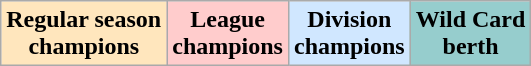<table class="wikitable">
<tr>
<td align="center" bgcolor="#FFE6BD"><strong>Regular season<br>champions</strong></td>
<td align="center" bgcolor="#FFCCCC"><strong>League<br>champions</strong></td>
<td align="center" bgcolor="#D0E7FF"><strong>Division<br>champions</strong></td>
<td align="center" bgcolor="#96CDCD"><strong>Wild Card<br>berth</strong></td>
</tr>
</table>
